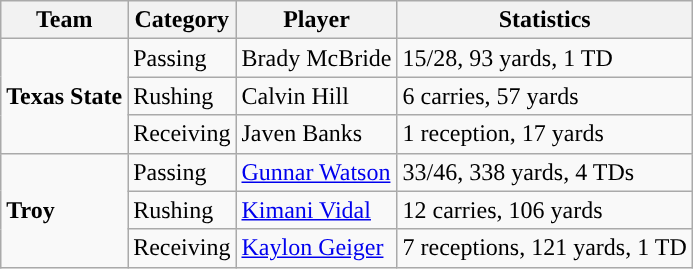<table class="wikitable" style="float: left;">
<tr>
<th>Team</th>
<th>Category</th>
<th>Player</th>
<th>Statistics</th>
</tr>
<tr>
<td rowspan=3><strong>Texas State</strong></td>
<td>Passing</td>
<td>Brady McBride</td>
<td>15/28, 93 yards, 1 TD</td>
</tr>
<tr>
<td>Rushing</td>
<td>Calvin Hill</td>
<td>6 carries, 57 yards</td>
</tr>
<tr>
<td>Receiving</td>
<td>Javen Banks</td>
<td>1 reception, 17 yards</td>
</tr>
<tr>
<td rowspan=3><strong>Troy</strong></td>
<td>Passing</td>
<td><a href='#'>Gunnar Watson</a></td>
<td>33/46, 338 yards, 4 TDs</td>
</tr>
<tr>
<td>Rushing</td>
<td><a href='#'>Kimani Vidal</a></td>
<td>12 carries, 106 yards</td>
</tr>
<tr>
<td>Receiving</td>
<td><a href='#'>Kaylon Geiger</a></td>
<td>7 receptions, 121 yards, 1 TD</td>
</tr>
</table>
